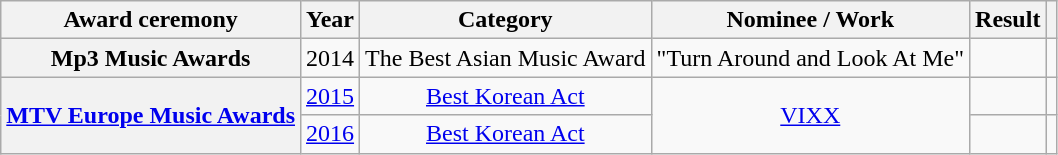<table class="wikitable plainrowheaders" style="text-align:center">
<tr>
<th scope="col">Award ceremony</th>
<th scope="col">Year</th>
<th scope="col">Category </th>
<th scope="col">Nominee / Work</th>
<th scope="col">Result</th>
<th scope="col" class="unsortable"></th>
</tr>
<tr>
<th scope="row">Mp3 Music Awards</th>
<td>2014</td>
<td>The Best Asian Music Award</td>
<td>"Turn Around and Look At Me"</td>
<td></td>
<td></td>
</tr>
<tr>
<th scope="row" rowspan="2"><a href='#'>MTV Europe Music Awards</a></th>
<td><a href='#'>2015</a></td>
<td><a href='#'>Best Korean Act</a></td>
<td rowspan="2"><a href='#'>VIXX</a></td>
<td></td>
<td></td>
</tr>
<tr>
<td><a href='#'>2016</a></td>
<td><a href='#'>Best Korean Act</a></td>
<td></td>
<td></td>
</tr>
</table>
